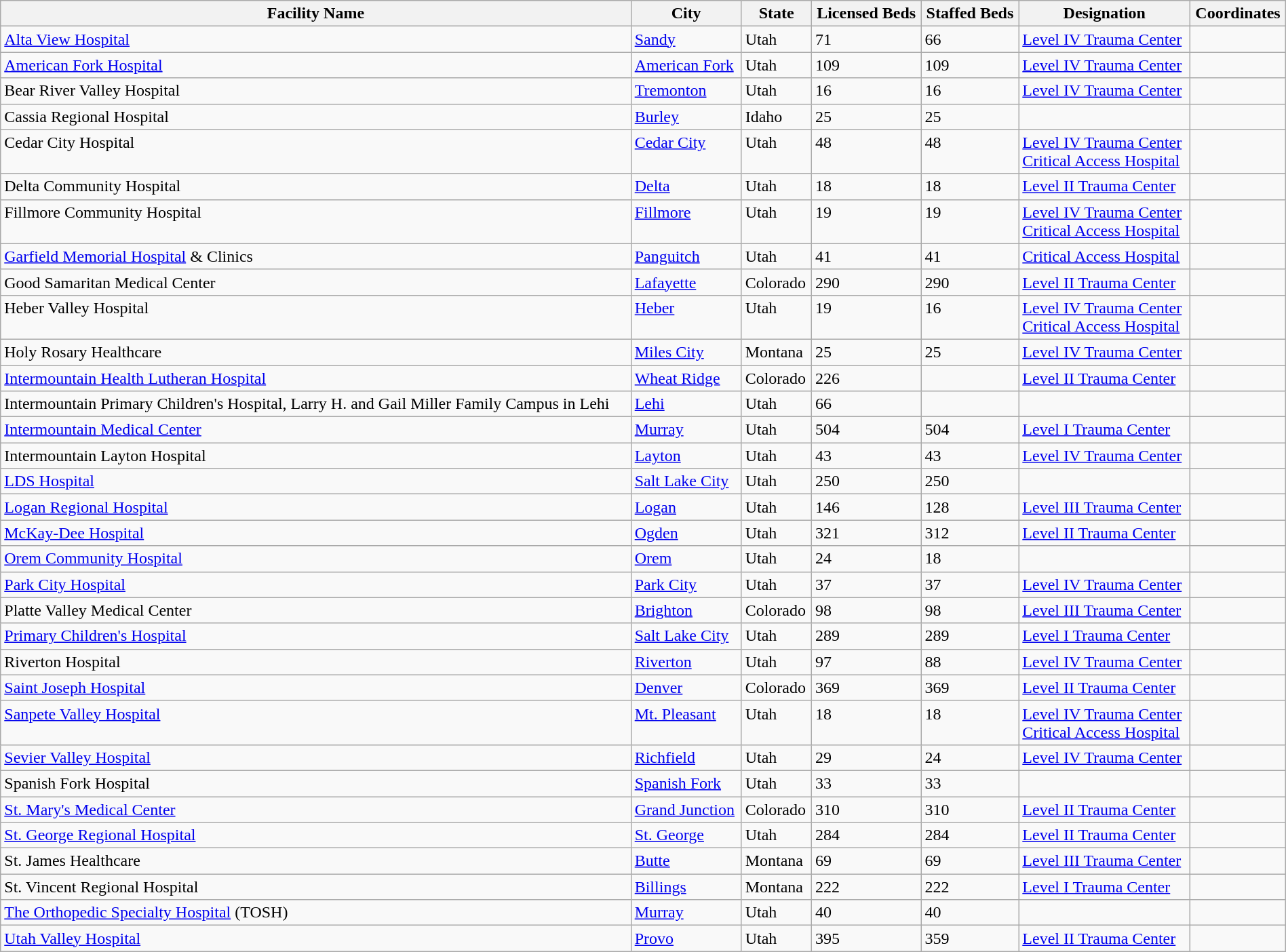<table class="wikitable sortable" style="width:100%;">
<tr>
<th width="*">Facility Name</th>
<th width="*">City</th>
<th width="*">State</th>
<th width="*">Licensed Beds</th>
<th width="*">Staffed Beds</th>
<th width="*">Designation</th>
<th width="*" class="unsortable">Coordinates</th>
</tr>
<tr valign="top">
<td><a href='#'>Alta View Hospital</a></td>
<td><a href='#'>Sandy</a></td>
<td>Utah</td>
<td>71</td>
<td>66</td>
<td><a href='#'>Level IV Trauma Center</a></td>
<td></td>
</tr>
<tr valign="top">
<td><a href='#'>American Fork Hospital</a></td>
<td><a href='#'>American Fork</a></td>
<td>Utah</td>
<td>109</td>
<td>109</td>
<td><a href='#'>Level IV Trauma Center</a></td>
<td></td>
</tr>
<tr valign="top">
<td>Bear River Valley Hospital</td>
<td><a href='#'>Tremonton</a></td>
<td>Utah</td>
<td>16</td>
<td>16</td>
<td><a href='#'>Level IV Trauma Center</a></td>
<td></td>
</tr>
<tr>
<td>Cassia Regional Hospital</td>
<td><a href='#'>Burley</a></td>
<td>Idaho</td>
<td>25</td>
<td>25</td>
<td></td>
<td></td>
</tr>
<tr valign="top">
<td>Cedar City Hospital</td>
<td><a href='#'>Cedar City</a></td>
<td>Utah</td>
<td>48</td>
<td>48</td>
<td><a href='#'>Level IV Trauma Center</a><br><a href='#'>Critical Access Hospital</a></td>
<td></td>
</tr>
<tr valign="top">
<td>Delta Community Hospital</td>
<td><a href='#'>Delta</a></td>
<td>Utah</td>
<td>18</td>
<td>18</td>
<td><a href='#'>Level II Trauma Center</a></td>
<td></td>
</tr>
<tr valign="top">
<td>Fillmore Community Hospital</td>
<td><a href='#'>Fillmore</a></td>
<td>Utah</td>
<td>19</td>
<td>19</td>
<td><a href='#'>Level IV Trauma Center</a><br><a href='#'>Critical Access Hospital</a></td>
<td></td>
</tr>
<tr valign="top">
<td><a href='#'>Garfield Memorial Hospital</a> & Clinics</td>
<td><a href='#'>Panguitch</a></td>
<td>Utah</td>
<td>41</td>
<td>41</td>
<td><a href='#'>Critical Access Hospital</a></td>
<td></td>
</tr>
<tr valign="top">
<td>Good Samaritan Medical Center</td>
<td><a href='#'>Lafayette</a></td>
<td>Colorado</td>
<td>290</td>
<td>290</td>
<td><a href='#'>Level II Trauma Center</a></td>
<td></td>
</tr>
<tr valign="top">
<td>Heber Valley Hospital</td>
<td><a href='#'>Heber</a></td>
<td>Utah</td>
<td>19</td>
<td>16</td>
<td><a href='#'>Level IV Trauma Center</a><br><a href='#'>Critical Access Hospital</a></td>
<td></td>
</tr>
<tr valign="top">
<td>Holy Rosary Healthcare</td>
<td><a href='#'>Miles City</a></td>
<td>Montana</td>
<td>25</td>
<td>25</td>
<td><a href='#'>Level IV Trauma Center</a></td>
<td></td>
</tr>
<tr valign="top">
<td><a href='#'>Intermountain Health Lutheran Hospital</a></td>
<td><a href='#'>Wheat Ridge</a></td>
<td>Colorado</td>
<td>226</td>
<td></td>
<td><a href='#'>Level II Trauma Center</a></td>
<td></td>
</tr>
<tr valign="top">
<td>Intermountain Primary Children's Hospital, Larry H. and Gail Miller Family Campus in Lehi</td>
<td><a href='#'>Lehi</a></td>
<td>Utah</td>
<td>66</td>
<td></td>
<td></td>
<td></td>
</tr>
<tr valign="top">
<td><a href='#'>Intermountain Medical Center</a></td>
<td><a href='#'>Murray</a></td>
<td>Utah</td>
<td>504</td>
<td>504</td>
<td><a href='#'>Level I Trauma Center</a></td>
<td></td>
</tr>
<tr valign="top">
<td>Intermountain Layton Hospital</td>
<td><a href='#'>Layton</a></td>
<td>Utah</td>
<td>43</td>
<td>43</td>
<td><a href='#'>Level IV Trauma Center</a></td>
<td></td>
</tr>
<tr valign="top">
<td><a href='#'>LDS Hospital</a></td>
<td><a href='#'>Salt Lake City</a></td>
<td>Utah</td>
<td>250</td>
<td>250</td>
<td></td>
<td></td>
</tr>
<tr valign="top">
<td><a href='#'>Logan Regional Hospital</a></td>
<td><a href='#'>Logan</a></td>
<td>Utah</td>
<td>146</td>
<td>128</td>
<td><a href='#'>Level III Trauma Center</a></td>
<td></td>
</tr>
<tr valign="top">
<td><a href='#'>McKay-Dee Hospital</a></td>
<td><a href='#'>Ogden</a></td>
<td>Utah</td>
<td>321</td>
<td>312</td>
<td><a href='#'>Level II Trauma Center</a></td>
<td></td>
</tr>
<tr valign="top">
<td><a href='#'>Orem Community Hospital</a></td>
<td><a href='#'>Orem</a></td>
<td>Utah</td>
<td>24</td>
<td>18</td>
<td></td>
<td></td>
</tr>
<tr valign="top">
<td><a href='#'>Park City Hospital</a></td>
<td><a href='#'>Park City</a></td>
<td>Utah</td>
<td>37</td>
<td>37</td>
<td><a href='#'>Level IV Trauma Center</a></td>
<td></td>
</tr>
<tr valign="top">
<td>Platte Valley Medical Center</td>
<td><a href='#'>Brighton</a></td>
<td>Colorado</td>
<td>98</td>
<td>98</td>
<td><a href='#'>Level III Trauma Center</a></td>
<td></td>
</tr>
<tr valign="top">
<td><a href='#'>Primary Children's Hospital</a></td>
<td><a href='#'>Salt Lake City</a></td>
<td>Utah</td>
<td>289</td>
<td>289</td>
<td><a href='#'>Level I Trauma Center</a></td>
<td></td>
</tr>
<tr valign="top">
<td>Riverton Hospital</td>
<td><a href='#'>Riverton</a></td>
<td>Utah</td>
<td>97</td>
<td>88</td>
<td><a href='#'>Level IV Trauma Center</a></td>
<td></td>
</tr>
<tr valign="top">
<td><a href='#'>Saint Joseph Hospital</a></td>
<td><a href='#'>Denver</a></td>
<td>Colorado</td>
<td>369</td>
<td>369</td>
<td><a href='#'>Level II Trauma Center</a></td>
<td></td>
</tr>
<tr valign="top">
<td><a href='#'>Sanpete Valley Hospital</a></td>
<td><a href='#'>Mt. Pleasant</a></td>
<td>Utah</td>
<td>18</td>
<td>18</td>
<td><a href='#'>Level IV Trauma Center</a><br><a href='#'>Critical Access Hospital</a></td>
<td></td>
</tr>
<tr valign="top">
<td><a href='#'>Sevier Valley Hospital</a></td>
<td><a href='#'>Richfield</a></td>
<td>Utah</td>
<td>29</td>
<td>24</td>
<td><a href='#'>Level IV Trauma Center</a></td>
<td></td>
</tr>
<tr>
<td>Spanish Fork Hospital</td>
<td><a href='#'>Spanish Fork</a></td>
<td>Utah</td>
<td>33</td>
<td>33</td>
<td></td>
<td></td>
</tr>
<tr valign="top">
<td><a href='#'>St. Mary's Medical Center</a></td>
<td><a href='#'>Grand Junction</a></td>
<td>Colorado</td>
<td>310</td>
<td>310</td>
<td><a href='#'>Level II Trauma Center</a></td>
<td></td>
</tr>
<tr valign="top">
<td><a href='#'>St. George Regional Hospital</a></td>
<td><a href='#'>St. George</a></td>
<td>Utah</td>
<td>284</td>
<td>284</td>
<td><a href='#'>Level II Trauma Center</a></td>
<td></td>
</tr>
<tr valign="top">
<td>St. James Healthcare</td>
<td><a href='#'>Butte</a></td>
<td>Montana</td>
<td>69</td>
<td>69</td>
<td><a href='#'>Level III Trauma Center</a></td>
<td></td>
</tr>
<tr valign="top">
<td>St. Vincent Regional Hospital</td>
<td><a href='#'>Billings</a></td>
<td>Montana</td>
<td>222</td>
<td>222</td>
<td><a href='#'>Level I Trauma Center</a></td>
<td></td>
</tr>
<tr valign="top">
<td><a href='#'>The Orthopedic Specialty Hospital</a> (TOSH)</td>
<td><a href='#'>Murray</a></td>
<td>Utah</td>
<td>40</td>
<td>40</td>
<td></td>
<td></td>
</tr>
<tr valign="top">
<td><a href='#'>Utah Valley Hospital</a></td>
<td><a href='#'>Provo</a></td>
<td>Utah</td>
<td>395</td>
<td>359</td>
<td><a href='#'>Level II Trauma Center</a></td>
<td></td>
</tr>
</table>
